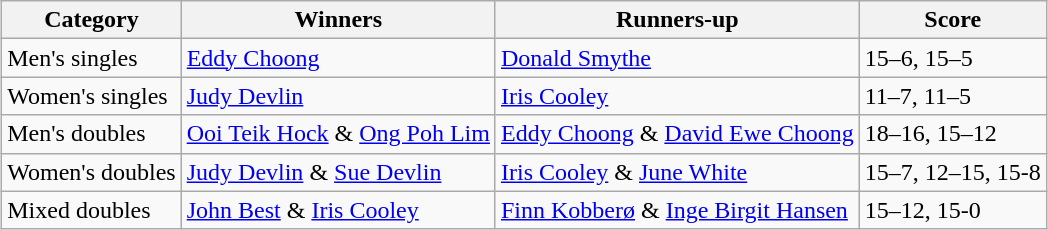<table class=wikitable style="margin:auto;">
<tr>
<th>Category</th>
<th>Winners</th>
<th>Runners-up</th>
<th>Score</th>
</tr>
<tr>
<td>Men's singles</td>
<td> <a href='#'>Eddy Choong</a></td>
<td> <a href='#'>Donald Smythe</a></td>
<td>15–6, 15–5</td>
</tr>
<tr>
<td>Women's singles</td>
<td> <a href='#'>Judy Devlin</a></td>
<td> <a href='#'>Iris Cooley</a></td>
<td>11–7, 11–5</td>
</tr>
<tr>
<td>Men's doubles</td>
<td> <a href='#'>Ooi Teik Hock</a> & <a href='#'>Ong Poh Lim</a></td>
<td> <a href='#'>Eddy Choong</a> & <a href='#'>David Ewe Choong</a></td>
<td>18–16, 15–12</td>
</tr>
<tr>
<td>Women's doubles</td>
<td> <a href='#'>Judy Devlin</a> & <a href='#'>Sue Devlin</a></td>
<td> <a href='#'>Iris Cooley</a> & <a href='#'>June White</a></td>
<td>15–7, 12–15, 15-8</td>
</tr>
<tr>
<td>Mixed doubles</td>
<td> <a href='#'>John Best</a> & <a href='#'>Iris Cooley</a></td>
<td> <a href='#'>Finn Kobberø</a> & <a href='#'>Inge Birgit Hansen</a></td>
<td>15–12, 15-0</td>
</tr>
</table>
